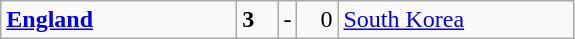<table class="wikitable">
<tr>
<td width=150> <strong><a href='#'>England</a></strong></td>
<td style="width:20px; text-align:left;"><strong>3</strong></td>
<td>-</td>
<td style="width:20px; text-align:right;">0</td>
<td width=150> <a href='#'>South Korea</a></td>
</tr>
</table>
